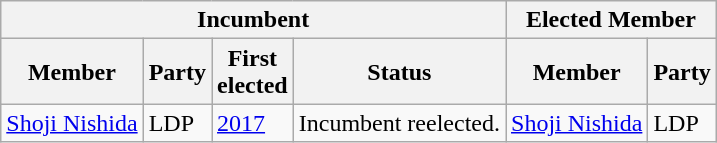<table class="wikitable sortable">
<tr>
<th colspan=4>Incumbent</th>
<th colspan=2>Elected Member</th>
</tr>
<tr>
<th>Member</th>
<th>Party</th>
<th>First<br>elected</th>
<th>Status</th>
<th>Member</th>
<th>Party</th>
</tr>
<tr>
<td><a href='#'>Shoji Nishida</a></td>
<td>LDP</td>
<td><a href='#'>2017</a></td>
<td>Incumbent reelected.</td>
<td><a href='#'>Shoji Nishida</a></td>
<td>LDP</td>
</tr>
</table>
